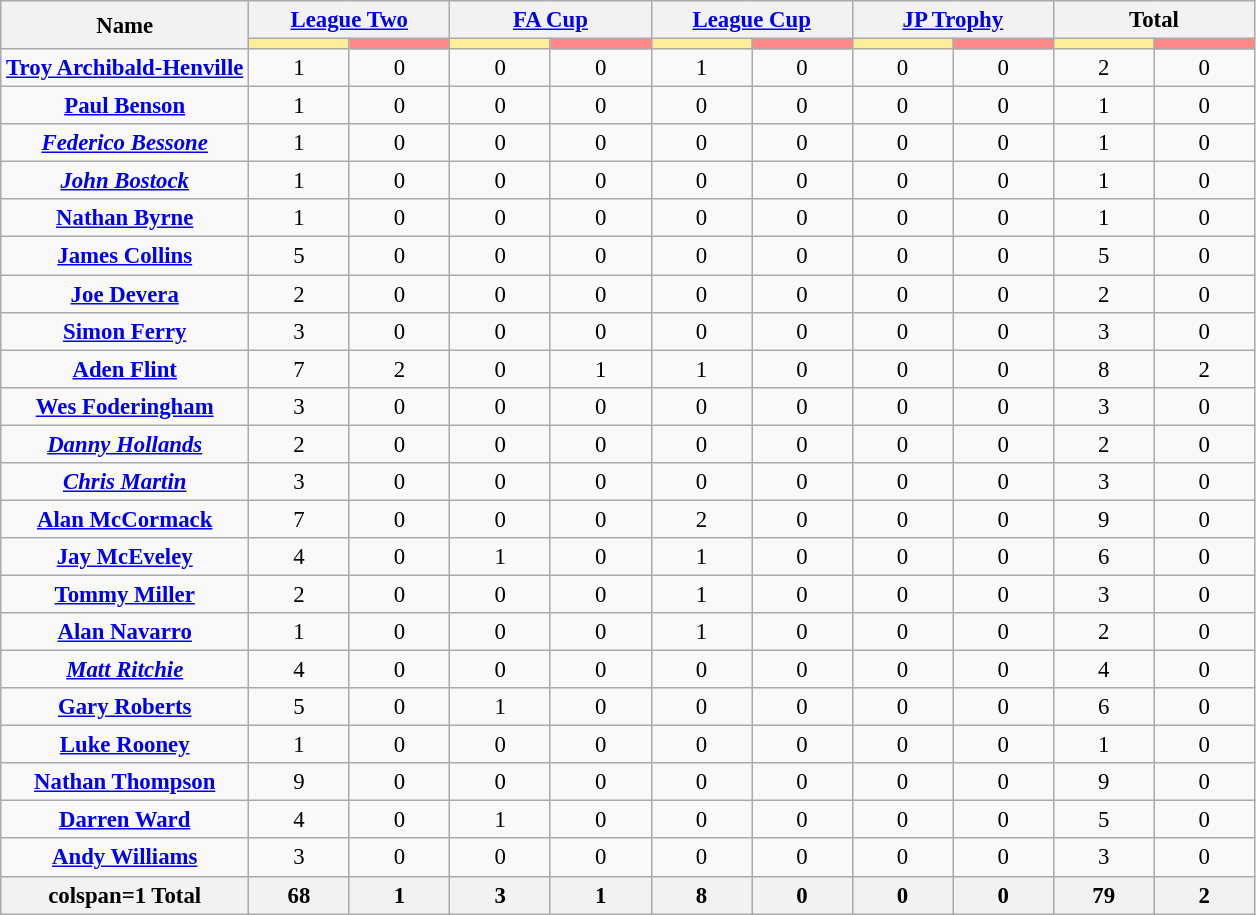<table class="wikitable" style="font-size: 95%; text-align: center;">
<tr>
<th rowspan=2>Name</th>
<th colspan=2><a href='#'>League Two</a></th>
<th colspan=2><a href='#'>FA Cup</a></th>
<th colspan=2><a href='#'>League Cup</a></th>
<th colspan=2><a href='#'>JP Trophy</a></th>
<th colspan=2>Total</th>
</tr>
<tr>
<th style="width:60px; background:#fe9;"></th>
<th style="width:60px; background:#ff8888;"></th>
<th style="width:60px; background:#fe9;"></th>
<th style="width:60px; background:#ff8888;"></th>
<th style="width:60px; background:#fe9;"></th>
<th style="width:60px; background:#ff8888;"></th>
<th style="width:60px; background:#fe9;"></th>
<th style="width:60px; background:#ff8888;"></th>
<th style="width:60px; background:#fe9;"></th>
<th style="width:60px; background:#ff8888;"></th>
</tr>
<tr>
<td><strong><a href='#'>Troy Archibald-Henville</a></strong></td>
<td>1</td>
<td>0</td>
<td>0</td>
<td>0</td>
<td>1</td>
<td>0</td>
<td>0</td>
<td>0</td>
<td>2</td>
<td>0</td>
</tr>
<tr>
<td><strong><a href='#'>Paul Benson</a></strong></td>
<td>1</td>
<td>0</td>
<td>0</td>
<td>0</td>
<td>0</td>
<td>0</td>
<td>0</td>
<td>0</td>
<td>1</td>
<td>0</td>
</tr>
<tr>
<td><strong><em><a href='#'>Federico Bessone</a></em></strong></td>
<td>1</td>
<td>0</td>
<td>0</td>
<td>0</td>
<td>0</td>
<td>0</td>
<td>0</td>
<td>0</td>
<td>1</td>
<td>0</td>
</tr>
<tr>
<td><strong><em><a href='#'>John Bostock</a></em></strong></td>
<td>1</td>
<td>0</td>
<td>0</td>
<td>0</td>
<td>0</td>
<td>0</td>
<td>0</td>
<td>0</td>
<td>1</td>
<td>0</td>
</tr>
<tr>
<td><strong><a href='#'>Nathan Byrne</a></strong></td>
<td>1</td>
<td>0</td>
<td>0</td>
<td>0</td>
<td>0</td>
<td>0</td>
<td>0</td>
<td>0</td>
<td>1</td>
<td>0</td>
</tr>
<tr>
<td><strong><a href='#'>James Collins</a></strong></td>
<td>5</td>
<td>0</td>
<td>0</td>
<td>0</td>
<td>0</td>
<td>0</td>
<td>0</td>
<td>0</td>
<td>5</td>
<td>0</td>
</tr>
<tr>
<td><strong><a href='#'>Joe Devera</a></strong></td>
<td>2</td>
<td>0</td>
<td>0</td>
<td>0</td>
<td>0</td>
<td>0</td>
<td>0</td>
<td>0</td>
<td>2</td>
<td>0</td>
</tr>
<tr>
<td><strong><a href='#'>Simon Ferry</a></strong></td>
<td>3</td>
<td>0</td>
<td>0</td>
<td>0</td>
<td>0</td>
<td>0</td>
<td>0</td>
<td>0</td>
<td>3</td>
<td>0</td>
</tr>
<tr>
<td><strong><a href='#'>Aden Flint</a></strong></td>
<td>7</td>
<td>2</td>
<td>0</td>
<td>1</td>
<td>1</td>
<td>0</td>
<td>0</td>
<td>0</td>
<td>8</td>
<td>2</td>
</tr>
<tr>
<td><strong><a href='#'>Wes Foderingham</a></strong></td>
<td>3</td>
<td>0</td>
<td>0</td>
<td>0</td>
<td>0</td>
<td>0</td>
<td>0</td>
<td>0</td>
<td>3</td>
<td>0</td>
</tr>
<tr>
<td><strong><em><a href='#'>Danny Hollands</a></em></strong></td>
<td>2</td>
<td>0</td>
<td>0</td>
<td>0</td>
<td>0</td>
<td>0</td>
<td>0</td>
<td>0</td>
<td>2</td>
<td>0</td>
</tr>
<tr>
<td><strong><em><a href='#'>Chris Martin</a></em></strong></td>
<td>3</td>
<td>0</td>
<td>0</td>
<td>0</td>
<td>0</td>
<td>0</td>
<td>0</td>
<td>0</td>
<td>3</td>
<td>0</td>
</tr>
<tr>
<td><strong><a href='#'>Alan McCormack</a></strong></td>
<td>7</td>
<td>0</td>
<td>0</td>
<td>0</td>
<td>2</td>
<td>0</td>
<td>0</td>
<td>0</td>
<td>9</td>
<td>0</td>
</tr>
<tr>
<td><strong><a href='#'>Jay McEveley</a></strong></td>
<td>4</td>
<td>0</td>
<td>1</td>
<td>0</td>
<td>1</td>
<td>0</td>
<td>0</td>
<td>0</td>
<td>6</td>
<td>0</td>
</tr>
<tr>
<td><strong><a href='#'>Tommy Miller</a></strong></td>
<td>2</td>
<td>0</td>
<td>0</td>
<td>0</td>
<td>1</td>
<td>0</td>
<td>0</td>
<td>0</td>
<td>3</td>
<td>0</td>
</tr>
<tr>
<td><strong><a href='#'>Alan Navarro</a></strong></td>
<td>1</td>
<td>0</td>
<td>0</td>
<td>0</td>
<td>1</td>
<td>0</td>
<td>0</td>
<td>0</td>
<td>2</td>
<td>0</td>
</tr>
<tr>
<td><strong><em><a href='#'>Matt Ritchie</a></em></strong></td>
<td>4</td>
<td>0</td>
<td>0</td>
<td>0</td>
<td>0</td>
<td>0</td>
<td>0</td>
<td>0</td>
<td>4</td>
<td>0</td>
</tr>
<tr>
<td><strong><a href='#'>Gary Roberts</a></strong></td>
<td>5</td>
<td>0</td>
<td>1</td>
<td>0</td>
<td>0</td>
<td>0</td>
<td>0</td>
<td>0</td>
<td>6</td>
<td>0</td>
</tr>
<tr>
<td><strong><a href='#'>Luke Rooney</a></strong></td>
<td>1</td>
<td>0</td>
<td>0</td>
<td>0</td>
<td>0</td>
<td>0</td>
<td>0</td>
<td>0</td>
<td>1</td>
<td>0</td>
</tr>
<tr>
<td><strong><a href='#'>Nathan Thompson</a></strong></td>
<td>9</td>
<td>0</td>
<td>0</td>
<td>0</td>
<td>0</td>
<td>0</td>
<td>0</td>
<td>0</td>
<td>9</td>
<td>0</td>
</tr>
<tr>
<td><strong><a href='#'>Darren Ward</a></strong></td>
<td>4</td>
<td>0</td>
<td>1</td>
<td>0</td>
<td>0</td>
<td>0</td>
<td>0</td>
<td>0</td>
<td>5</td>
<td>0</td>
</tr>
<tr>
<td><strong><a href='#'>Andy Williams</a></strong></td>
<td>3</td>
<td>0</td>
<td>0</td>
<td>0</td>
<td>0</td>
<td>0</td>
<td>0</td>
<td>0</td>
<td>3</td>
<td>0</td>
</tr>
<tr>
<th>colspan=1 Total</th>
<th>68</th>
<th>1</th>
<th>3</th>
<th>1</th>
<th>8</th>
<th>0</th>
<th>0</th>
<th>0</th>
<th>79</th>
<th>2</th>
</tr>
</table>
